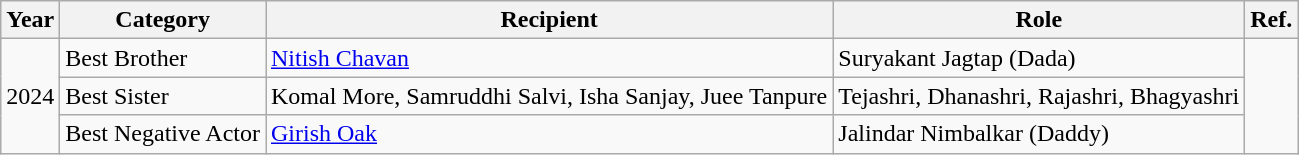<table class="wikitable">
<tr>
<th>Year</th>
<th>Category</th>
<th>Recipient</th>
<th>Role</th>
<th>Ref.</th>
</tr>
<tr>
<td rowspan="3">2024</td>
<td>Best Brother</td>
<td><a href='#'>Nitish Chavan</a></td>
<td>Suryakant Jagtap (Dada)</td>
<td rowspan="3"></td>
</tr>
<tr>
<td>Best Sister</td>
<td>Komal More, Samruddhi Salvi, Isha Sanjay, Juee Tanpure</td>
<td>Tejashri, Dhanashri, Rajashri, Bhagyashri</td>
</tr>
<tr>
<td>Best Negative Actor</td>
<td><a href='#'>Girish Oak</a></td>
<td>Jalindar Nimbalkar (Daddy)</td>
</tr>
</table>
